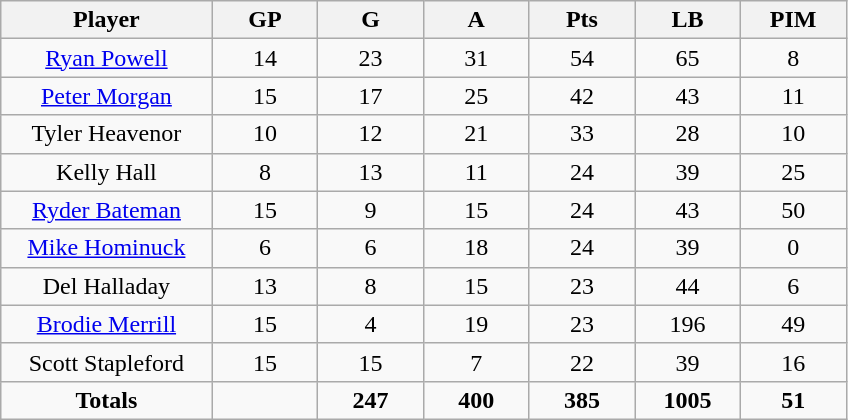<table class="wikitable sortable">
<tr align=center>
<th width="20%">Player</th>
<th width="10%">GP</th>
<th width="10%">G</th>
<th width="10%">A</th>
<th width="10%">Pts</th>
<th width="10%">LB</th>
<th width="10%">PIM</th>
</tr>
<tr align=center>
<td><a href='#'>Ryan Powell</a></td>
<td>14</td>
<td>23</td>
<td>31</td>
<td>54</td>
<td>65</td>
<td>8</td>
</tr>
<tr align=center>
<td><a href='#'>Peter Morgan</a></td>
<td>15</td>
<td>17</td>
<td>25</td>
<td>42</td>
<td>43</td>
<td>11</td>
</tr>
<tr align=center>
<td>Tyler Heavenor</td>
<td>10</td>
<td>12</td>
<td>21</td>
<td>33</td>
<td>28</td>
<td>10</td>
</tr>
<tr align=center>
<td>Kelly Hall</td>
<td>8</td>
<td>13</td>
<td>11</td>
<td>24</td>
<td>39</td>
<td>25</td>
</tr>
<tr align=center>
<td><a href='#'>Ryder Bateman</a></td>
<td>15</td>
<td>9</td>
<td>15</td>
<td>24</td>
<td>43</td>
<td>50</td>
</tr>
<tr align=center>
<td><a href='#'>Mike Hominuck</a></td>
<td>6</td>
<td>6</td>
<td>18</td>
<td>24</td>
<td>39</td>
<td>0</td>
</tr>
<tr align=center>
<td>Del Halladay</td>
<td>13</td>
<td>8</td>
<td>15</td>
<td>23</td>
<td>44</td>
<td>6</td>
</tr>
<tr align=center>
<td><a href='#'>Brodie Merrill</a></td>
<td>15</td>
<td>4</td>
<td>19</td>
<td>23</td>
<td>196</td>
<td>49</td>
</tr>
<tr align=center>
<td>Scott Stapleford</td>
<td>15</td>
<td>15</td>
<td>7</td>
<td>22</td>
<td>39</td>
<td>16</td>
</tr>
<tr align=center>
<td><strong>Totals</strong></td>
<td></td>
<td><strong>247</strong></td>
<td><strong>400</strong></td>
<td><strong>385</strong></td>
<td><strong>1005</strong></td>
<td><strong>51</strong></td>
</tr>
</table>
